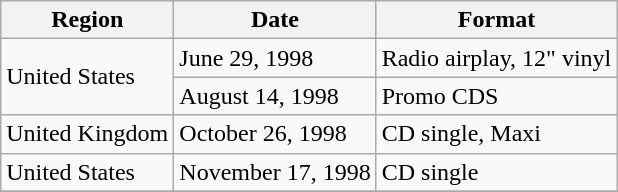<table class="wikitable">
<tr>
<th>Region</th>
<th>Date</th>
<th>Format</th>
</tr>
<tr>
<td rowspan="2">United States</td>
<td rowspan="1">June 29, 1998</td>
<td>Radio airplay, 12" vinyl</td>
</tr>
<tr>
<td rowspan="1">August 14, 1998</td>
<td>Promo CDS</td>
</tr>
<tr>
<td rowspan="1">United Kingdom</td>
<td rowspan="1">October 26, 1998</td>
<td>CD single, Maxi</td>
</tr>
<tr>
<td rowspan="1">United States</td>
<td rowspan="1">November 17, 1998</td>
<td>CD single</td>
</tr>
<tr>
</tr>
</table>
